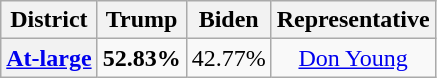<table class=wikitable>
<tr>
<th>District</th>
<th>Trump</th>
<th>Biden</th>
<th>Representative</th>
</tr>
<tr align=center>
<th><a href='#'>At-large</a></th>
<td><strong>52.83%</strong></td>
<td>42.77%</td>
<td><a href='#'>Don Young</a></td>
</tr>
</table>
